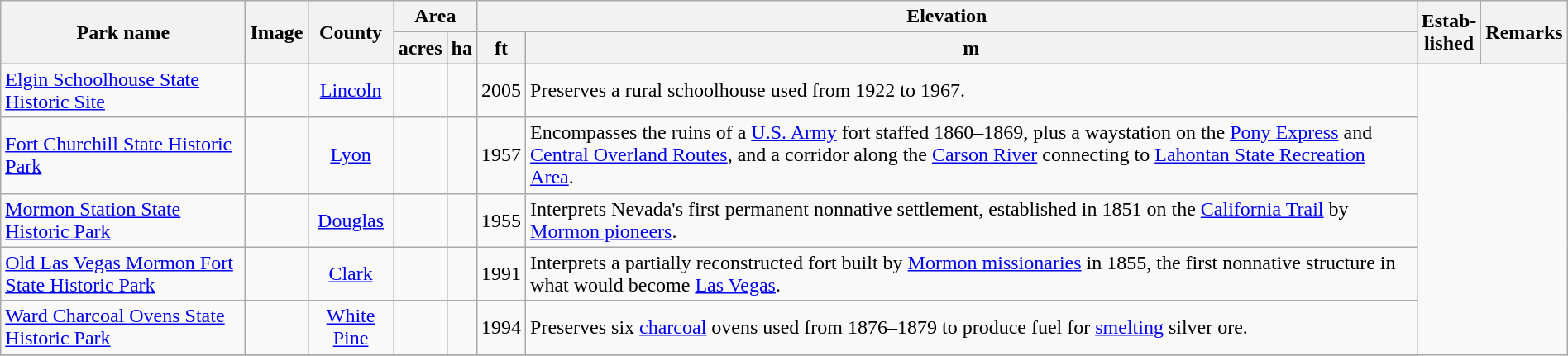<table class="wikitable sortable" style="width:100%">
<tr>
<th style="width:*;" rowspan=2>Park name</th>
<th class="unsortable" rowspan=2>Image</th>
<th style="width:*;" rowspan=2>County</th>
<th style="width:*;" colspan=2>Area</th>
<th style="width:*;" colspan=2>Elevation</th>
<th style="width:*;" rowspan=2>Estab-<br>lished</th>
<th style="width:*;" class="unsortable" rowspan=2>Remarks</th>
</tr>
<tr>
<th>acres</th>
<th>ha</th>
<th>ft</th>
<th>m</th>
</tr>
<tr>
<td><a href='#'>Elgin Schoolhouse State Historic Site</a></td>
<td></td>
<td style="text-align:center"><a href='#'>Lincoln</a></td>
<td></td>
<td></td>
<td style="text-align:center">2005</td>
<td>Preserves a rural schoolhouse used from 1922 to 1967.</td>
</tr>
<tr>
<td><a href='#'>Fort Churchill State Historic Park</a></td>
<td></td>
<td style="text-align:center"><a href='#'>Lyon</a></td>
<td></td>
<td></td>
<td style="text-align:center">1957</td>
<td>Encompasses the ruins of a <a href='#'>U.S. Army</a> fort staffed 1860–1869, plus a waystation on the <a href='#'>Pony Express</a> and <a href='#'>Central Overland Routes</a>, and a corridor along the <a href='#'>Carson River</a> connecting to <a href='#'>Lahontan State Recreation Area</a>.</td>
</tr>
<tr>
<td><a href='#'>Mormon Station State Historic Park</a></td>
<td></td>
<td style="text-align:center"><a href='#'>Douglas</a></td>
<td></td>
<td></td>
<td style="text-align:center">1955</td>
<td>Interprets Nevada's first permanent nonnative settlement, established in 1851 on the <a href='#'>California Trail</a> by <a href='#'>Mormon pioneers</a>.</td>
</tr>
<tr>
<td><a href='#'>Old Las Vegas Mormon Fort State Historic Park</a></td>
<td></td>
<td style="text-align:center"><a href='#'>Clark</a></td>
<td></td>
<td></td>
<td style="text-align:center">1991</td>
<td>Interprets a partially reconstructed fort built by <a href='#'>Mormon missionaries</a> in 1855, the first nonnative structure in what would become <a href='#'>Las Vegas</a>.</td>
</tr>
<tr>
<td><a href='#'>Ward Charcoal Ovens State Historic Park</a></td>
<td></td>
<td style="text-align:center"><a href='#'>White Pine</a></td>
<td></td>
<td></td>
<td style="text-align:center">1994</td>
<td>Preserves six  <a href='#'>charcoal</a> ovens used from 1876–1879 to produce fuel for <a href='#'>smelting</a> silver ore.</td>
</tr>
<tr>
</tr>
</table>
